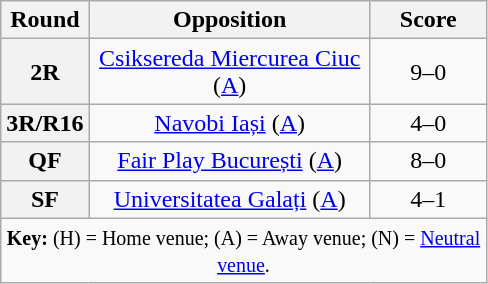<table class="wikitable plainrowheaders" style="text-align:center;margin:0">
<tr>
<th scope="col" style="width:25px">Round</th>
<th scope="col" style="width:180px">Opposition</th>
<th scope="col" style="width:70px">Score</th>
</tr>
<tr>
<th scope=row style="text-align:center">2R</th>
<td><a href='#'>Csiksereda Miercurea Ciuc</a> (<a href='#'>A</a>)</td>
<td>9–0</td>
</tr>
<tr>
<th scope=row style="text-align:center">3R/R16</th>
<td><a href='#'>Navobi Iași</a> (<a href='#'>A</a>)</td>
<td>4–0</td>
</tr>
<tr>
<th scope=row style="text-align:center">QF</th>
<td><a href='#'>Fair Play București</a> (<a href='#'>A</a>)</td>
<td>8–0</td>
</tr>
<tr>
<th scope=row style="text-align:center">SF</th>
<td><a href='#'>Universitatea Galați</a> (<a href='#'>A</a>)</td>
<td>4–1</td>
</tr>
<tr>
<td colspan="3"><small><strong>Key:</strong> (H) = Home venue; (A) = Away venue; (N) = <a href='#'>Neutral venue</a>.</small></td>
</tr>
</table>
